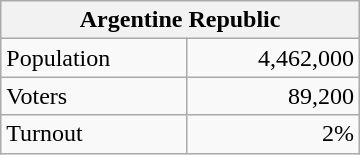<table class="wikitable" width=19%>
<tr>
<th colspan=2>Argentine Republic</th>
</tr>
<tr>
<td>Population</td>
<td align=right>4,462,000</td>
</tr>
<tr>
<td>Voters</td>
<td align=right>89,200</td>
</tr>
<tr>
<td>Turnout</td>
<td align=right>2%</td>
</tr>
</table>
